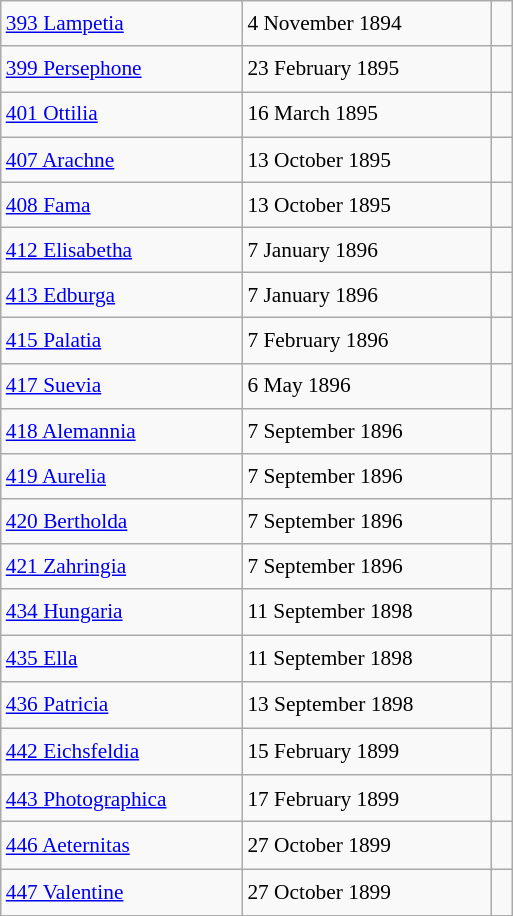<table class="wikitable" style="font-size: 89%; float: left; width: 24em; margin-right: 1em; line-height: 1.65em !important; height: 540px;">
<tr>
<td><a href='#'>393 Lampetia</a></td>
<td>4 November 1894</td>
<td><small></small></td>
</tr>
<tr>
<td><a href='#'>399 Persephone</a></td>
<td>23 February 1895</td>
<td><small></small></td>
</tr>
<tr>
<td><a href='#'>401 Ottilia</a></td>
<td>16 March 1895</td>
<td><small></small></td>
</tr>
<tr>
<td><a href='#'>407 Arachne</a></td>
<td>13 October 1895</td>
<td><small></small></td>
</tr>
<tr>
<td><a href='#'>408 Fama</a></td>
<td>13 October 1895</td>
<td><small></small></td>
</tr>
<tr>
<td><a href='#'>412 Elisabetha</a></td>
<td>7 January 1896</td>
<td><small></small></td>
</tr>
<tr>
<td><a href='#'>413 Edburga</a></td>
<td>7 January 1896</td>
<td><small></small></td>
</tr>
<tr>
<td><a href='#'>415 Palatia</a></td>
<td>7 February 1896</td>
<td><small></small></td>
</tr>
<tr>
<td><a href='#'>417 Suevia</a></td>
<td>6 May 1896</td>
<td><small></small></td>
</tr>
<tr>
<td><a href='#'>418 Alemannia</a></td>
<td>7 September 1896</td>
<td><small></small></td>
</tr>
<tr>
<td><a href='#'>419 Aurelia</a></td>
<td>7 September 1896</td>
<td><small></small></td>
</tr>
<tr>
<td><a href='#'>420 Bertholda</a></td>
<td>7 September 1896</td>
<td><small></small></td>
</tr>
<tr>
<td><a href='#'>421 Zahringia</a></td>
<td>7 September 1896</td>
<td><small></small></td>
</tr>
<tr>
<td><a href='#'>434 Hungaria</a></td>
<td>11 September 1898</td>
<td><small></small></td>
</tr>
<tr>
<td><a href='#'>435 Ella</a></td>
<td>11 September 1898</td>
<td><small></small> </td>
</tr>
<tr>
<td><a href='#'>436 Patricia</a></td>
<td>13 September 1898</td>
<td><small></small> </td>
</tr>
<tr>
<td><a href='#'>442 Eichsfeldia</a></td>
<td>15 February 1899</td>
<td><small></small> </td>
</tr>
<tr>
<td><a href='#'>443 Photographica</a></td>
<td>17 February 1899</td>
<td><small></small> </td>
</tr>
<tr>
<td><a href='#'>446 Aeternitas</a></td>
<td>27 October 1899</td>
<td><small></small> </td>
</tr>
<tr>
<td><a href='#'>447 Valentine</a></td>
<td>27 October 1899</td>
<td><small></small> </td>
</tr>
</table>
